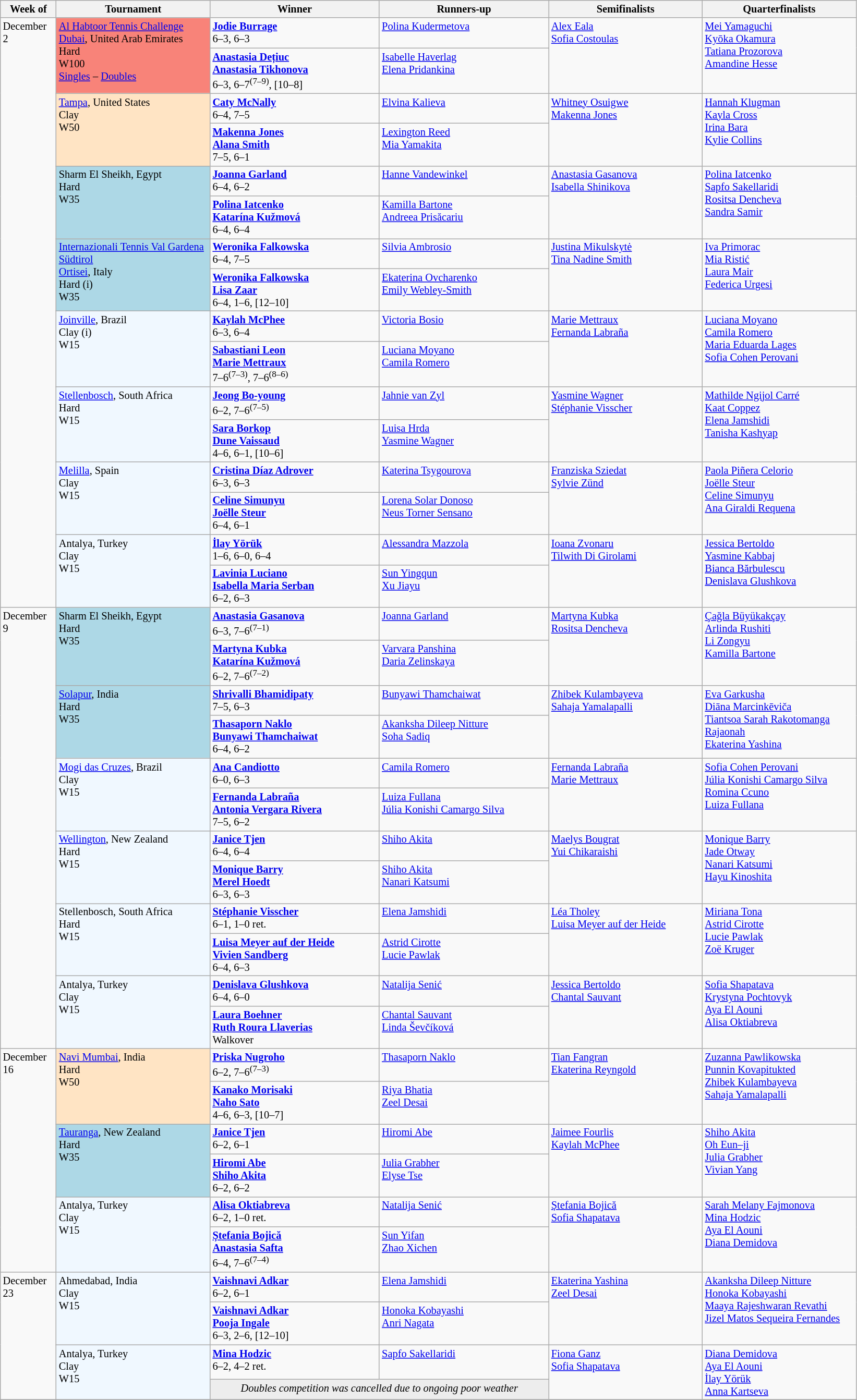<table class="wikitable" style="font-size:85%;">
<tr>
<th width="65">Week of</th>
<th style="width:190px;">Tournament</th>
<th style="width:210px;">Winner</th>
<th style="width:210px;">Runners-up</th>
<th style="width:190px;">Semifinalists</th>
<th style="width:190px;">Quarterfinalists</th>
</tr>
<tr style="vertical-align:top">
<td rowspan=16>December 2</td>
<td rowspan="2" style="background:#f88379;"><a href='#'>Al Habtoor Tennis Challenge</a> <br> <a href='#'>Dubai</a>, United Arab Emirates <br> Hard <br> W100 <br> <a href='#'>Singles</a> – <a href='#'>Doubles</a></td>
<td><strong> <a href='#'>Jodie Burrage</a></strong> <br> 6–3, 6–3</td>
<td> <a href='#'>Polina Kudermetova</a></td>
<td rowspan=2> <a href='#'>Alex Eala</a> <br>  <a href='#'>Sofia Costoulas</a></td>
<td rowspan=2> <a href='#'>Mei Yamaguchi</a> <br>  <a href='#'>Kyōka Okamura</a> <br>  <a href='#'>Tatiana Prozorova</a> <br>  <a href='#'>Amandine Hesse</a></td>
</tr>
<tr style="vertical-align:top">
<td><strong> <a href='#'>Anastasia Dețiuc</a> <br>   <a href='#'>Anastasia Tikhonova</a></strong> <br> 6–3, 6–7<sup>(7–9)</sup>, [10–8]</td>
<td> <a href='#'>Isabelle Haverlag</a> <br>   <a href='#'>Elena Pridankina</a></td>
</tr>
<tr style="vertical-align:top">
<td rowspan="2" style="background:#ffe4c4;"><a href='#'>Tampa</a>, United States <br> Clay <br> W50 <br></td>
<td> <strong><a href='#'>Caty McNally</a></strong> <br> 6–4, 7–5</td>
<td> <a href='#'>Elvina Kalieva</a></td>
<td rowspan=2> <a href='#'>Whitney Osuigwe</a> <br>  <a href='#'>Makenna Jones</a></td>
<td rowspan=2> <a href='#'>Hannah Klugman</a> <br>  <a href='#'>Kayla Cross</a> <br>  <a href='#'>Irina Bara</a> <br>  <a href='#'>Kylie Collins</a></td>
</tr>
<tr style="vertical-align:top">
<td><strong> <a href='#'>Makenna Jones</a> <br>  <a href='#'>Alana Smith</a></strong> <br> 7–5, 6–1</td>
<td> <a href='#'>Lexington Reed</a> <br>  <a href='#'>Mia Yamakita</a></td>
</tr>
<tr style="vertical-align:top">
<td rowspan="2" style="background:lightblue;">Sharm El Sheikh, Egypt <br> Hard <br> W35 <br></td>
<td><strong> <a href='#'>Joanna Garland</a></strong> <br> 6–4, 6–2</td>
<td> <a href='#'>Hanne Vandewinkel</a></td>
<td rowspan=2> <a href='#'>Anastasia Gasanova</a> <br>  <a href='#'>Isabella Shinikova</a></td>
<td rowspan=2> <a href='#'>Polina Iatcenko</a> <br>  <a href='#'>Sapfo Sakellaridi</a> <br>  <a href='#'>Rositsa Dencheva</a> <br>  <a href='#'>Sandra Samir</a></td>
</tr>
<tr style="vertical-align:top">
<td><strong> <a href='#'>Polina Iatcenko</a> <br>  <a href='#'>Katarína Kužmová</a></strong> <br> 6–4, 6–4</td>
<td> <a href='#'>Kamilla Bartone</a> <br>  <a href='#'>Andreea Prisăcariu</a></td>
</tr>
<tr style="vertical-align:top">
<td rowspan="2" style="background:lightblue;"><a href='#'>Internazionali Tennis Val Gardena Südtirol</a> <br> <a href='#'>Ortisei</a>, Italy <br> Hard (i) <br> W35 <br></td>
<td><strong> <a href='#'>Weronika Falkowska</a></strong> <br> 6–4, 7–5</td>
<td> <a href='#'>Silvia Ambrosio</a></td>
<td rowspan=2> <a href='#'>Justina Mikulskytė</a> <br>  <a href='#'>Tina Nadine Smith</a></td>
<td rowspan=2> <a href='#'>Iva Primorac</a> <br>  <a href='#'>Mia Ristić</a> <br>  <a href='#'>Laura Mair</a> <br>  <a href='#'>Federica Urgesi</a></td>
</tr>
<tr style="vertical-align:top">
<td><strong> <a href='#'>Weronika Falkowska</a> <br>  <a href='#'>Lisa Zaar</a></strong> <br> 6–4, 1–6, [12–10]</td>
<td> <a href='#'>Ekaterina Ovcharenko</a> <br>  <a href='#'>Emily Webley-Smith</a></td>
</tr>
<tr style="vertical-align:top">
<td rowspan="2" style="background:#f0f8ff;"><a href='#'>Joinville</a>, Brazil <br> Clay (i) <br> W15 <br></td>
<td><strong> <a href='#'>Kaylah McPhee</a></strong> <br> 6–3, 6–4</td>
<td> <a href='#'>Victoria Bosio</a></td>
<td rowspan=2> <a href='#'>Marie Mettraux</a> <br>  <a href='#'>Fernanda Labraña</a></td>
<td rowspan=2> <a href='#'>Luciana Moyano</a> <br>  <a href='#'>Camila Romero</a> <br>  <a href='#'>Maria Eduarda Lages</a> <br>  <a href='#'>Sofia Cohen Perovani</a></td>
</tr>
<tr style="vertical-align:top">
<td><strong> <a href='#'>Sabastiani Leon</a> <br>  <a href='#'>Marie Mettraux</a></strong> <br> 7–6<sup>(7–3)</sup>, 7–6<sup>(8–6)</sup></td>
<td> <a href='#'>Luciana Moyano</a> <br>  <a href='#'>Camila Romero</a></td>
</tr>
<tr style="vertical-align:top">
<td rowspan="2" style="background:#f0f8ff;"><a href='#'>Stellenbosch</a>, South Africa <br> Hard <br> W15 <br></td>
<td><strong> <a href='#'>Jeong Bo-young</a></strong> <br> 6–2, 7–6<sup>(7–5)</sup></td>
<td> <a href='#'>Jahnie van Zyl</a></td>
<td rowspan=2> <a href='#'>Yasmine Wagner</a> <br>  <a href='#'>Stéphanie Visscher</a></td>
<td rowspan=2> <a href='#'>Mathilde Ngijol Carré</a> <br>  <a href='#'>Kaat Coppez</a> <br>  <a href='#'>Elena Jamshidi</a> <br>  <a href='#'>Tanisha Kashyap</a></td>
</tr>
<tr style="vertical-align:top">
<td><strong> <a href='#'>Sara Borkop</a> <br>  <a href='#'>Dune Vaissaud</a></strong> <br> 4–6, 6–1, [10–6]</td>
<td> <a href='#'>Luisa Hrda</a> <br>  <a href='#'>Yasmine Wagner</a></td>
</tr>
<tr style="vertical-align:top">
<td rowspan="2" style="background:#f0f8ff;"><a href='#'>Melilla</a>, Spain <br> Clay <br> W15 <br></td>
<td><strong> <a href='#'>Cristina Díaz Adrover</a></strong> <br> 6–3, 6–3</td>
<td> <a href='#'>Katerina Tsygourova</a></td>
<td rowspan=2> <a href='#'>Franziska Sziedat</a> <br>  <a href='#'>Sylvie Zünd</a></td>
<td rowspan=2> <a href='#'>Paola Piñera Celorio</a> <br>  <a href='#'>Joëlle Steur</a> <br>  <a href='#'>Celine Simunyu</a> <br>  <a href='#'>Ana Giraldi Requena</a></td>
</tr>
<tr style="vertical-align:top">
<td><strong> <a href='#'>Celine Simunyu</a> <br>  <a href='#'>Joëlle Steur</a></strong> <br> 6–4, 6–1</td>
<td> <a href='#'>Lorena Solar Donoso</a> <br>  <a href='#'>Neus Torner Sensano</a></td>
</tr>
<tr style="vertical-align:top">
<td rowspan="2" style="background:#f0f8ff;">Antalya, Turkey <br> Clay <br> W15 <br> </td>
<td><strong> <a href='#'>İlay Yörük</a></strong> <br> 1–6, 6–0, 6–4</td>
<td> <a href='#'>Alessandra Mazzola</a></td>
<td rowspan=2> <a href='#'>Ioana Zvonaru</a> <br>  <a href='#'>Tilwith Di Girolami</a></td>
<td rowspan=2> <a href='#'>Jessica Bertoldo</a> <br>  <a href='#'>Yasmine Kabbaj</a> <br>  <a href='#'>Bianca Bărbulescu</a> <br>  <a href='#'>Denislava Glushkova</a></td>
</tr>
<tr style="vertical-align:top">
<td><strong> <a href='#'>Lavinia Luciano</a> <br>  <a href='#'>Isabella Maria Serban</a></strong> <br> 6–2, 6–3</td>
<td> <a href='#'>Sun Yingqun</a> <br>  <a href='#'>Xu Jiayu</a></td>
</tr>
<tr style="vertical-align:top">
<td rowspan=12>December 9</td>
<td rowspan="2" style="background:lightblue;">Sharm El Sheikh, Egypt <br> Hard <br> W35 <br></td>
<td> <strong><a href='#'>Anastasia Gasanova</a></strong> <br> 6–3, 7–6<sup>(7–1)</sup></td>
<td> <a href='#'>Joanna Garland</a></td>
<td rowspan=2> <a href='#'>Martyna Kubka</a> <br>  <a href='#'>Rositsa Dencheva</a></td>
<td rowspan=2> <a href='#'>Çağla Büyükakçay</a> <br>  <a href='#'>Arlinda Rushiti</a> <br>  <a href='#'>Li Zongyu</a> <br>  <a href='#'>Kamilla Bartone</a></td>
</tr>
<tr style="vertical-align:top">
<td><strong> <a href='#'>Martyna Kubka</a> <br>  <a href='#'>Katarína Kužmová</a></strong> <br> 6–2, 7–6<sup>(7–2)</sup></td>
<td> <a href='#'>Varvara Panshina</a> <br>  <a href='#'>Daria Zelinskaya</a></td>
</tr>
<tr style="vertical-align:top">
<td rowspan="2" style="background:lightblue;"><a href='#'>Solapur</a>, India <br> Hard <br> W35 <br></td>
<td><strong> <a href='#'>Shrivalli Bhamidipaty</a></strong> <br> 7–5, 6–3</td>
<td> <a href='#'>Bunyawi Thamchaiwat</a></td>
<td rowspan=2> <a href='#'>Zhibek Kulambayeva</a> <br>  <a href='#'>Sahaja Yamalapalli</a></td>
<td rowspan=2> <a href='#'>Eva Garkusha</a> <br>  <a href='#'>Diāna Marcinkēviča</a> <br>  <a href='#'>Tiantsoa Sarah Rakotomanga Rajaonah</a> <br>  <a href='#'>Ekaterina Yashina</a></td>
</tr>
<tr style="vertical-align:top">
<td><strong> <a href='#'>Thasaporn Naklo</a> <br>  <a href='#'>Bunyawi Thamchaiwat</a></strong> <br> 6–4, 6–2</td>
<td> <a href='#'>Akanksha Dileep Nitture</a> <br>  <a href='#'>Soha Sadiq</a></td>
</tr>
<tr style="vertical-align:top">
<td rowspan="2" style="background:#f0f8ff;"><a href='#'>Mogi das Cruzes</a>, Brazil <br> Clay <br> W15 <br></td>
<td><strong> <a href='#'>Ana Candiotto</a></strong> <br> 6–0, 6–3</td>
<td> <a href='#'>Camila Romero</a></td>
<td rowspan=2> <a href='#'>Fernanda Labraña</a> <br>  <a href='#'>Marie Mettraux</a></td>
<td rowspan=2> <a href='#'>Sofia Cohen Perovani</a> <br>  <a href='#'>Júlia Konishi Camargo Silva</a> <br>  <a href='#'>Romina Ccuno</a> <br>  <a href='#'>Luiza Fullana</a></td>
</tr>
<tr style="vertical-align:top">
<td><strong> <a href='#'>Fernanda Labraña</a> <br>  <a href='#'>Antonia Vergara Rivera</a></strong> <br> 7–5, 6–2</td>
<td> <a href='#'>Luiza Fullana</a> <br>  <a href='#'>Júlia Konishi Camargo Silva</a></td>
</tr>
<tr style="vertical-align:top">
<td rowspan="2" style="background:#f0f8ff;"><a href='#'>Wellington</a>, New Zealand <br> Hard <br> W15 <br></td>
<td><strong> <a href='#'>Janice Tjen</a></strong> <br> 6–4, 6–4</td>
<td> <a href='#'>Shiho Akita</a></td>
<td rowspan=2> <a href='#'>Maelys Bougrat</a> <br>  <a href='#'>Yui Chikaraishi</a></td>
<td rowspan=2> <a href='#'>Monique Barry</a> <br>  <a href='#'>Jade Otway</a> <br>  <a href='#'>Nanari Katsumi</a> <br>  <a href='#'>Hayu Kinoshita</a></td>
</tr>
<tr style="vertical-align:top">
<td><strong> <a href='#'>Monique Barry</a> <br>  <a href='#'>Merel Hoedt</a></strong> <br> 6–3, 6–3</td>
<td> <a href='#'>Shiho Akita</a> <br>  <a href='#'>Nanari Katsumi</a></td>
</tr>
<tr style="vertical-align:top">
<td rowspan="2" style="background:#f0f8ff;">Stellenbosch, South Africa <br> Hard <br> W15 <br></td>
<td><strong> <a href='#'>Stéphanie Visscher</a></strong> <br> 6–1, 1–0 ret.</td>
<td> <a href='#'>Elena Jamshidi</a></td>
<td rowspan=2> <a href='#'>Léa Tholey</a> <br>  <a href='#'>Luisa Meyer auf der Heide</a></td>
<td rowspan=2> <a href='#'>Miriana Tona</a> <br>  <a href='#'>Astrid Cirotte</a> <br>  <a href='#'>Lucie Pawlak</a> <br>  <a href='#'>Zoë Kruger</a></td>
</tr>
<tr style="vertical-align:top">
<td><strong> <a href='#'>Luisa Meyer auf der Heide</a> <br>  <a href='#'>Vivien Sandberg</a></strong> <br> 6–4, 6–3</td>
<td> <a href='#'>Astrid Cirotte</a> <br>  <a href='#'>Lucie Pawlak</a></td>
</tr>
<tr style="vertical-align:top">
<td rowspan="2" style="background:#f0f8ff;">Antalya, Turkey <br> Clay <br> W15 <br> </td>
<td><strong> <a href='#'>Denislava Glushkova</a></strong> <br> 6–4, 6–0</td>
<td> <a href='#'>Natalija Senić</a></td>
<td rowspan=2> <a href='#'>Jessica Bertoldo</a> <br>  <a href='#'>Chantal Sauvant</a></td>
<td rowspan=2> <a href='#'>Sofia Shapatava</a> <br>  <a href='#'>Krystyna Pochtovyk</a> <br>  <a href='#'>Aya El Aouni</a> <br>  <a href='#'>Alisa Oktiabreva</a></td>
</tr>
<tr style="vertical-align:top">
<td><strong> <a href='#'>Laura Boehner</a> <br>  <a href='#'>Ruth Roura Llaverias</a></strong> <br> Walkover</td>
<td> <a href='#'>Chantal Sauvant</a> <br>  <a href='#'>Linda Ševčíková</a></td>
</tr>
<tr style="vertical-align:top">
<td rowspan=6>December 16</td>
<td rowspan="2" style="background:#ffe4c4;"><a href='#'>Navi Mumbai</a>, India <br> Hard <br> W50 <br></td>
<td><strong> <a href='#'>Priska Nugroho</a></strong> <br> 6–2, 7–6<sup>(7–3)</sup></td>
<td> <a href='#'>Thasaporn Naklo</a></td>
<td rowspan=2> <a href='#'>Tian Fangran</a> <br>  <a href='#'>Ekaterina Reyngold</a></td>
<td rowspan=2> <a href='#'>Zuzanna Pawlikowska</a> <br>  <a href='#'>Punnin Kovapitukted</a> <br>  <a href='#'>Zhibek Kulambayeva</a> <br>  <a href='#'>Sahaja Yamalapalli</a></td>
</tr>
<tr style="vertical-align:top">
<td><strong> <a href='#'>Kanako Morisaki</a> <br>  <a href='#'>Naho Sato</a></strong> <br> 4–6, 6–3, [10–7]</td>
<td> <a href='#'>Riya Bhatia</a> <br>  <a href='#'>Zeel Desai</a></td>
</tr>
<tr style="vertical-align:top">
<td rowspan="2" style="background:lightblue;"><a href='#'>Tauranga</a>, New Zealand <br> Hard <br> W35 <br></td>
<td><strong> <a href='#'>Janice Tjen</a></strong> <br> 6–2, 6–1</td>
<td> <a href='#'>Hiromi Abe</a></td>
<td rowspan=2> <a href='#'>Jaimee Fourlis</a> <br>  <a href='#'>Kaylah McPhee</a></td>
<td rowspan=2> <a href='#'>Shiho Akita</a> <br>  <a href='#'>Oh Eun–ji</a> <br>  <a href='#'>Julia Grabher</a> <br>  <a href='#'>Vivian Yang</a></td>
</tr>
<tr style="vertical-align:top">
<td><strong> <a href='#'>Hiromi Abe</a> <br>  <a href='#'>Shiho Akita</a></strong> <br> 6–2, 6–2</td>
<td> <a href='#'>Julia Grabher</a> <br>  <a href='#'>Elyse Tse</a></td>
</tr>
<tr style="vertical-align:top">
<td rowspan="2" style="background:#f0f8ff;">Antalya, Turkey <br> Clay <br> W15 <br> </td>
<td><strong> <a href='#'>Alisa Oktiabreva</a></strong> <br> 6–2, 1–0 ret.</td>
<td> <a href='#'>Natalija Senić</a></td>
<td rowspan=2> <a href='#'>Ștefania Bojică</a> <br>  <a href='#'>Sofia Shapatava</a></td>
<td rowspan=2> <a href='#'>Sarah Melany Fajmonova</a> <br>  <a href='#'>Mina Hodzic</a> <br>  <a href='#'>Aya El Aouni</a> <br>  <a href='#'>Diana Demidova</a></td>
</tr>
<tr style="vertical-align:top">
<td><strong> <a href='#'>Ștefania Bojică</a> <br>  <a href='#'>Anastasia Safta</a></strong> <br> 6–4, 7–6<sup>(7–4)</sup></td>
<td> <a href='#'>Sun Yifan</a> <br>  <a href='#'>Zhao Xichen</a></td>
</tr>
<tr style="vertical-align:top">
<td rowspan=4>December 23</td>
<td rowspan="2" style="background:#f0f8ff;">Ahmedabad, India <br> Clay <br> W15 <br> </td>
<td><strong> <a href='#'>Vaishnavi Adkar</a></strong> <br> 6–2, 6–1</td>
<td> <a href='#'>Elena Jamshidi</a></td>
<td rowspan=2> <a href='#'>Ekaterina Yashina</a> <br>  <a href='#'>Zeel Desai</a></td>
<td rowspan=2> <a href='#'>Akanksha Dileep Nitture</a> <br>  <a href='#'>Honoka Kobayashi</a> <br>  <a href='#'>Maaya Rajeshwaran Revathi</a> <br>  <a href='#'>Jizel Matos Sequeira Fernandes</a></td>
</tr>
<tr style="vertical-align:top">
<td><strong> <a href='#'>Vaishnavi Adkar</a> <br>  <a href='#'>Pooja Ingale</a></strong> <br> 6–3, 2–6, [12–10]</td>
<td> <a href='#'>Honoka Kobayashi</a> <br>  <a href='#'>Anri Nagata</a></td>
</tr>
<tr style="vertical-align:top">
<td rowspan="2" style="background:#f0f8ff;">Antalya, Turkey <br> Clay <br> W15 <br> </td>
<td><strong> <a href='#'>Mina Hodzic</a></strong> <br> 6–2, 4–2 ret.</td>
<td> <a href='#'>Sapfo Sakellaridi</a></td>
<td rowspan=2> <a href='#'>Fiona Ganz</a> <br>  <a href='#'>Sofia Shapatava</a></td>
<td rowspan=2> <a href='#'>Diana Demidova</a> <br>  <a href='#'>Aya El Aouni</a> <br>  <a href='#'>İlay Yörük</a> <br>  <a href='#'>Anna Kartseva</a></td>
</tr>
<tr style="vertical-align:top">
<td colspan=2 style="text-align:center;  background:#ededed;"><em>Doubles competition was cancelled due to ongoing poor weather</em></td>
</tr>
<tr style="vertical-align:top">
</tr>
</table>
